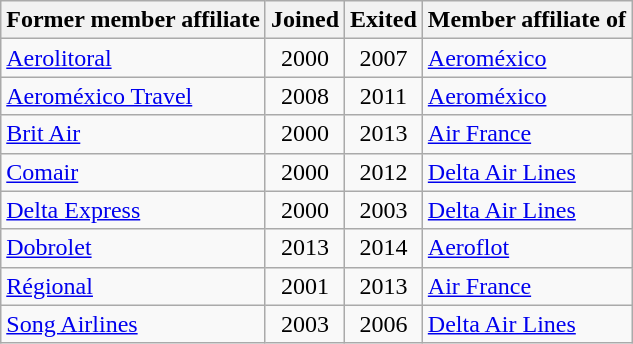<table class="wikitable sortable toccolours">
<tr>
<th>Former member affiliate</th>
<th>Joined</th>
<th>Exited</th>
<th>Member affiliate of</th>
</tr>
<tr>
<td> <a href='#'>Aerolitoral</a></td>
<td align=center>2000</td>
<td align=center>2007</td>
<td><a href='#'>Aeroméxico</a></td>
</tr>
<tr>
<td> <a href='#'>Aeroméxico Travel</a></td>
<td align=center>2008</td>
<td align=center>2011</td>
<td><a href='#'>Aeroméxico</a></td>
</tr>
<tr>
<td> <a href='#'>Brit Air</a></td>
<td align=center>2000</td>
<td align=center>2013</td>
<td><a href='#'>Air France</a></td>
</tr>
<tr>
<td> <a href='#'>Comair</a></td>
<td align=center>2000</td>
<td align=center>2012</td>
<td><a href='#'>Delta Air Lines</a></td>
</tr>
<tr>
<td> <a href='#'>Delta Express</a></td>
<td align=center>2000</td>
<td align=center>2003</td>
<td><a href='#'>Delta Air Lines</a></td>
</tr>
<tr>
<td> <a href='#'>Dobrolet</a></td>
<td align=center>2013</td>
<td align=center>2014</td>
<td><a href='#'>Aeroflot</a></td>
</tr>
<tr>
<td> <a href='#'>Régional</a></td>
<td align=center>2001</td>
<td align=center>2013</td>
<td><a href='#'>Air France</a></td>
</tr>
<tr>
<td> <a href='#'>Song Airlines</a></td>
<td align=center>2003</td>
<td align=center>2006</td>
<td><a href='#'>Delta Air Lines</a></td>
</tr>
</table>
